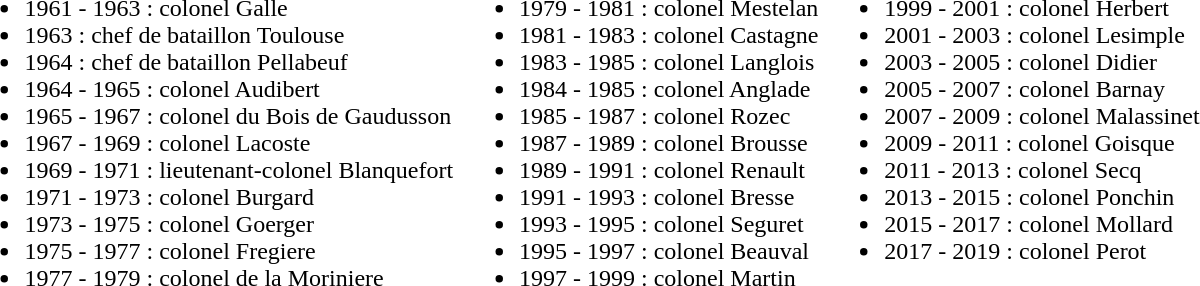<table>
<tr>
<td valign=top><br><ul><li>1961 - 1963 : colonel Galle</li><li>1963 : chef de bataillon Toulouse</li><li>1964 : chef de bataillon Pellabeuf</li><li>1964 - 1965 : colonel Audibert</li><li>1965 - 1967 : colonel du Bois de Gaudusson</li><li>1967 - 1969 : colonel Lacoste</li><li>1969 - 1971 : lieutenant-colonel Blanquefort</li><li>1971 - 1973 : colonel Burgard</li><li>1973 - 1975 : colonel Goerger</li><li>1975 - 1977 : colonel Fregiere</li><li>1977 - 1979 : colonel de la Moriniere</li></ul></td>
<td valign=top><br><ul><li>1979 - 1981 : colonel Mestelan</li><li>1981 - 1983 : colonel Castagne</li><li>1983 - 1985 : colonel Langlois</li><li>1984 - 1985 : colonel Anglade</li><li>1985 - 1987 : colonel Rozec</li><li>1987 - 1989 : colonel Brousse</li><li>1989 - 1991 : colonel Renault</li><li>1991 - 1993 : colonel Bresse</li><li>1993 - 1995 : colonel Seguret</li><li>1995 - 1997 : colonel Beauval</li><li>1997 - 1999 : colonel Martin</li></ul></td>
<td valign=top><br><ul><li>1999 - 2001 : colonel Herbert</li><li>2001 - 2003 : colonel Lesimple</li><li>2003 - 2005 : colonel Didier</li><li>2005 - 2007 : colonel Barnay</li><li>2007 - 2009 : colonel Malassinet</li><li>2009 - 2011 : colonel Goisque</li><li>2011 - 2013 : colonel Secq</li><li>2013 - 2015 : colonel Ponchin</li><li>2015 - 2017 : colonel Mollard</li><li>2017 - 2019 : colonel Perot</li></ul></td>
</tr>
</table>
